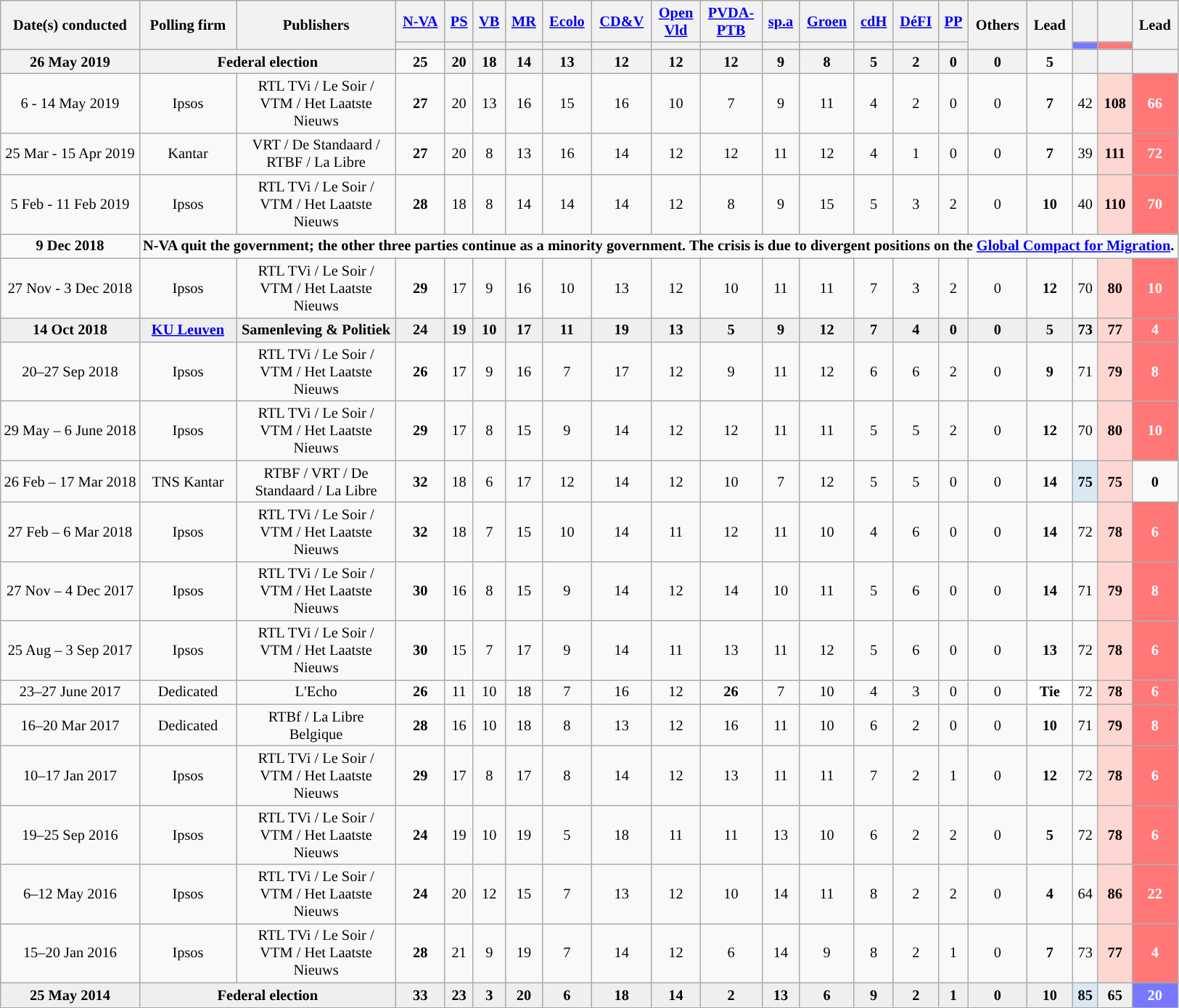<table class="wikitable sortable" style="text-align:center; font-size:85%; line-height:16px;">
<tr style="background-color:#E9E9E9">
<th rowspan="2">Date(s) conducted</th>
<th rowspan="2">Polling firm</th>
<th width="140" rowspan="2">Publishers</th>
<th><a href='#'><span>N-VA</span></a></th>
<th><a href='#'><span>PS</span></a></th>
<th><a href='#'><span>VB</span></a></th>
<th><a href='#'><span>MR</span></a></th>
<th><a href='#'><span>Ecolo</span></a></th>
<th><a href='#'><span>CD&V</span></a></th>
<th><a href='#'><span>Open<br>Vld</span></a></th>
<th><a href='#'><span>PVDA-<br>PTB</span></a></th>
<th><a href='#'><span>sp.a</span></a></th>
<th><a href='#'><span>Groen</span></a></th>
<th><a href='#'><span>cdH</span></a></th>
<th><a href='#'><span>DéFI</span></a></th>
<th><a href='#'><span>PP</span></a></th>
<th rowspan="2">Others</th>
<th rowspan="2">Lead</th>
<th></th>
<th></th>
<th rowspan="2">Lead</th>
</tr>
<tr>
<th style="background:"></th>
<th style="background:"></th>
<th style="background:"></th>
<th style="background:"></th>
<th style="background:"></th>
<th style="background:"></th>
<th style="background:"></th>
<th style="background:"></th>
<th style="background:"></th>
<th style="background:"></th>
<th style="background:"></th>
<th style="background:"></th>
<th style="background:"></th>
<th style="color:inherit;background:#7777FF"></th>
<th style="color:inherit;background:#FF7777"></th>
</tr>
<tr>
<th>26 May 2019</th>
<th colspan="2">Federal election</th>
<td style="background-color:#"><strong>25</strong></td>
<th>20</th>
<th>18</th>
<th>14</th>
<th>13</th>
<th>12</th>
<th>12</th>
<th>12</th>
<th>9</th>
<th>8</th>
<th>5</th>
<th>2</th>
<th>0</th>
<th>0</th>
<td style="background:"><strong>5</strong></td>
<th></th>
<th></th>
<th></th>
</tr>
<tr>
<td>6 - 14 May 2019</td>
<td>Ipsos</td>
<td>RTL TVi / Le Soir / VTM / Het Laatste Nieuws </td>
<td style="background-color:#"><strong>27</strong></td>
<td>20</td>
<td>13</td>
<td>16</td>
<td>15</td>
<td>16</td>
<td>10</td>
<td>7</td>
<td>9</td>
<td>11</td>
<td>4</td>
<td>2</td>
<td>0</td>
<td>0</td>
<td style="background:"><strong>7</strong></td>
<td>42</td>
<td style="background:#FFD7D2"><strong>108</strong></td>
<td style="background:#FF7777;color:white;"><strong>66</strong></td>
</tr>
<tr>
<td>25 Mar - 15 Apr 2019</td>
<td>Kantar</td>
<td>VRT / De Standaard / RTBF / La Libre </td>
<td style="background-color:#"><strong>27</strong></td>
<td>20</td>
<td>8</td>
<td>13</td>
<td>16</td>
<td>14</td>
<td>12</td>
<td>12</td>
<td>11</td>
<td>12</td>
<td>4</td>
<td>1</td>
<td>0</td>
<td>0</td>
<td style="background:"><strong>7</strong></td>
<td>39</td>
<td style="background:#FFD7D2"><strong>111</strong></td>
<td style="background:#FF7777;color:white;"><strong>72</strong></td>
</tr>
<tr>
<td>5 Feb - 11 Feb 2019</td>
<td>Ipsos</td>
<td>RTL TVi / Le Soir / VTM / Het Laatste Nieuws </td>
<td style="background-color:#"><strong>28</strong></td>
<td>18</td>
<td>8</td>
<td>14</td>
<td>14</td>
<td>14</td>
<td>12</td>
<td>8</td>
<td>9</td>
<td>15</td>
<td>5</td>
<td>3</td>
<td>2</td>
<td>0</td>
<td style="background:"><strong>10</strong></td>
<td>40</td>
<td style="background:#FFD7D2"><strong>110</strong></td>
<td style="background:#FF7777;color:white;"><strong>70</strong></td>
</tr>
<tr>
<td><strong>9 Dec 2018</strong></td>
<td colspan="20"><strong>N-VA quit the government; the other three parties continue as a minority government. The crisis is due to divergent positions on the <a href='#'>Global Compact for Migration</a>.</strong></td>
</tr>
<tr>
<td>27 Nov - 3 Dec 2018</td>
<td>Ipsos</td>
<td>RTL TVi / Le Soir / VTM / Het Laatste Nieuws </td>
<td style="background-color:#"><strong>29</strong></td>
<td>17</td>
<td>9</td>
<td>16</td>
<td>10</td>
<td>13</td>
<td>12</td>
<td>10</td>
<td>11</td>
<td>11</td>
<td>7</td>
<td>3</td>
<td>2</td>
<td>0</td>
<td style="background:"><strong>12</strong></td>
<td>70</td>
<td style="background:#FFD7D2"><strong>80</strong></td>
<td style="background:#FF7777;color:white;"><strong>10</strong></td>
</tr>
<tr style="background:#EFEFEF; font-weight:bold;">
<td>14 Oct 2018</td>
<td><a href='#'>KU Leuven</a></td>
<td>Samenleving & Politiek</td>
<td style="background-color:#"><strong>24</strong></td>
<td>19</td>
<td>10</td>
<td>17</td>
<td>11</td>
<td>19</td>
<td>13</td>
<td>5</td>
<td>9</td>
<td>12</td>
<td>7</td>
<td>4</td>
<td>0</td>
<td>0</td>
<td style="background:"><strong>5</strong></td>
<td>73</td>
<td style="background:#FFD7D2"><strong>77</strong></td>
<td style="background:#FF7777;color:white;"><strong>4</strong></td>
</tr>
<tr>
<td>20–27 Sep 2018</td>
<td>Ipsos</td>
<td>RTL TVi / Le Soir / VTM / Het Laatste Nieuws </td>
<td style="background-color:#"><strong>26</strong></td>
<td>17</td>
<td>9</td>
<td>16</td>
<td>7</td>
<td>17</td>
<td>12</td>
<td>9</td>
<td>11</td>
<td>12</td>
<td>6</td>
<td>6</td>
<td>2</td>
<td>0</td>
<td style="background:"><strong>9</strong></td>
<td>71</td>
<td style="background:#FFD7D2"><strong>79</strong></td>
<td style="background:#FF7777;color:white;"><strong>8</strong></td>
</tr>
<tr>
<td>29 May – 6 June 2018</td>
<td>Ipsos</td>
<td>RTL TVi / Le Soir / VTM / Het Laatste Nieuws </td>
<td style="background-color:#"><strong>29</strong></td>
<td>17</td>
<td>8</td>
<td>15</td>
<td>9</td>
<td>14</td>
<td>12</td>
<td>12</td>
<td>11</td>
<td>11</td>
<td>5</td>
<td>5</td>
<td>2</td>
<td>0</td>
<td style="background:"><strong>12</strong></td>
<td>70</td>
<td style="background:#FFD7D2"><strong>80</strong></td>
<td style="background:#FF7777;color:white;"><strong>10</strong></td>
</tr>
<tr>
<td>26 Feb – 17 Mar 2018</td>
<td>TNS Kantar</td>
<td>RTBF / VRT / De Standaard / La Libre </td>
<td style="background-color:#"><strong>32</strong></td>
<td>18</td>
<td>6</td>
<td>17</td>
<td>12</td>
<td>14</td>
<td>12</td>
<td>10</td>
<td>7</td>
<td>12</td>
<td>5</td>
<td>5</td>
<td>0</td>
<td>0</td>
<td style="background:"><strong>14</strong></td>
<td style="background:#D9E9F4"><strong>75</strong></td>
<td style="background:#FFD7D2"><strong>75</strong></td>
<td><strong>0</strong></td>
</tr>
<tr>
<td>27 Feb – 6 Mar 2018</td>
<td>Ipsos</td>
<td>RTL TVi / Le Soir / VTM / Het Laatste Nieuws </td>
<td style="background-color:#"><strong>32</strong></td>
<td>18</td>
<td>7</td>
<td>15</td>
<td>10</td>
<td>14</td>
<td>11</td>
<td>12</td>
<td>11</td>
<td>10</td>
<td>4</td>
<td>6</td>
<td>0</td>
<td>0</td>
<td style="background:"><strong>14</strong></td>
<td>72</td>
<td style="background:#FFD7D2"><strong>78</strong></td>
<td style="background:#FF7777;color:white;"><strong>6</strong></td>
</tr>
<tr>
<td>27 Nov – 4 Dec 2017</td>
<td>Ipsos</td>
<td>RTL TVi / Le Soir / VTM / Het Laatste Nieuws </td>
<td style="background-color:#"><strong>30</strong></td>
<td>16</td>
<td>8</td>
<td>15</td>
<td>9</td>
<td>14</td>
<td>12</td>
<td>14</td>
<td>10</td>
<td>11</td>
<td>5</td>
<td>6</td>
<td>0</td>
<td>0</td>
<td style="background:"><strong>14</strong></td>
<td>71</td>
<td style="background:#FFD7D2"><strong>79</strong></td>
<td style="background:#FF7777;color:white;"><strong>8</strong></td>
</tr>
<tr>
<td>25 Aug – 3 Sep 2017</td>
<td>Ipsos</td>
<td>RTL TVi / Le Soir / VTM / Het Laatste Nieuws </td>
<td style="background-color:#"><strong>30</strong></td>
<td>15</td>
<td>7</td>
<td>17</td>
<td>9</td>
<td>14</td>
<td>11</td>
<td>13</td>
<td>11</td>
<td>12</td>
<td>5</td>
<td>6</td>
<td>0</td>
<td>0</td>
<td style="background:"><strong>13</strong></td>
<td>72</td>
<td style="background:#FFD7D2"><strong>78</strong></td>
<td style="background:#FF7777;color:white;"><strong>6</strong></td>
</tr>
<tr>
<td>23–27 June 2017</td>
<td>Dedicated</td>
<td>L'Echo</td>
<td style="background-color:#"><strong>26</strong></td>
<td>11</td>
<td>10</td>
<td>18</td>
<td>7</td>
<td>16</td>
<td>12</td>
<td style="background-color:#"><strong>26</strong></td>
<td>7</td>
<td>10</td>
<td>4</td>
<td>3</td>
<td>0</td>
<td>0</td>
<td style="background-color:white"><strong>Tie</strong></td>
<td>72</td>
<td style="background:#FFD7D2"><strong>78</strong></td>
<td style="background:#FF7777;color:white;"><strong>6</strong></td>
</tr>
<tr>
<td>16–20 Mar 2017</td>
<td>Dedicated</td>
<td>RTBf / La Libre Belgique</td>
<td style="background-color:#"><strong>28</strong></td>
<td>16</td>
<td>10</td>
<td>18</td>
<td>8</td>
<td>13</td>
<td>12</td>
<td>16</td>
<td>11</td>
<td>10</td>
<td>6</td>
<td>2</td>
<td>0</td>
<td>0</td>
<td style="background:"><strong>10</strong></td>
<td>71</td>
<td style="background:#FFD7D2"><strong>79</strong></td>
<td style="background:#FF7777;color:white;"><strong>8</strong></td>
</tr>
<tr>
<td>10–17 Jan 2017</td>
<td>Ipsos</td>
<td>RTL TVi / Le Soir / VTM / Het Laatste Nieuws </td>
<td style="background-color:#"><strong>29</strong></td>
<td>17</td>
<td>8</td>
<td>17</td>
<td>8</td>
<td>14</td>
<td>12</td>
<td>13</td>
<td>11</td>
<td>11</td>
<td>7</td>
<td>2</td>
<td>1</td>
<td>0</td>
<td style="background:"><strong>12</strong></td>
<td>72</td>
<td style="background:#FFD7D2"><strong>78</strong></td>
<td style="background:#FF7777;color:white;"><strong>6</strong></td>
</tr>
<tr>
<td>19–25 Sep 2016</td>
<td>Ipsos</td>
<td>RTL TVi / Le Soir / VTM / Het Laatste Nieuws</td>
<td style="background-color:#"><strong>24</strong></td>
<td>19</td>
<td>10</td>
<td>19</td>
<td>5</td>
<td>18</td>
<td>11</td>
<td>11</td>
<td>13</td>
<td>10</td>
<td>6</td>
<td>2</td>
<td>2</td>
<td>0</td>
<td style="background:"><strong>5</strong></td>
<td>72</td>
<td style="background:#FFD7D2"><strong>78</strong></td>
<td style="background:#FF7777;color:white;"><strong>6</strong></td>
</tr>
<tr>
<td>6–12 May 2016</td>
<td>Ipsos</td>
<td>RTL TVi / Le Soir / VTM / Het Laatste Nieuws</td>
<td style="background-color:#"><strong>24</strong></td>
<td>20</td>
<td>12</td>
<td>15</td>
<td>7</td>
<td>13</td>
<td>12</td>
<td>10</td>
<td>14</td>
<td>11</td>
<td>8</td>
<td>2</td>
<td>2</td>
<td>0</td>
<td style="background:"><strong>4</strong></td>
<td>64</td>
<td style="background:#FFD7D2"><strong>86</strong></td>
<td style="background:#FF7777;color:white;"><strong>22</strong></td>
</tr>
<tr>
<td>15–20 Jan 2016</td>
<td>Ipsos</td>
<td>RTL TVi / Le Soir / VTM / Het Laatste Nieuws</td>
<td style="background-color:#"><strong>28</strong></td>
<td>21</td>
<td>9</td>
<td>19</td>
<td>7</td>
<td>14</td>
<td>12</td>
<td>6</td>
<td>14</td>
<td>9</td>
<td>8</td>
<td>2</td>
<td>1</td>
<td>0</td>
<td style="background:"><strong>7</strong></td>
<td>73</td>
<td style="background:#FFD7D2"><strong>77</strong></td>
<td style="background:#FF7777;color:white;"><strong>4</strong></td>
</tr>
<tr style="background:#EFEFEF; font-weight:bold;">
<td>25 May 2014</td>
<td colspan="2">Federal election</td>
<td style="background-color:#"><strong>33</strong></td>
<td>23</td>
<td>3</td>
<td>20</td>
<td>6</td>
<td>18</td>
<td>14</td>
<td>2</td>
<td>13</td>
<td>6</td>
<td>9</td>
<td>2</td>
<td>1</td>
<td>0</td>
<td style="background:"><strong>10</strong></td>
<td style="background:#D9E9F4">85</td>
<td>65</td>
<td style="background:#7777FF;color:white;"><strong>20</strong></td>
</tr>
</table>
